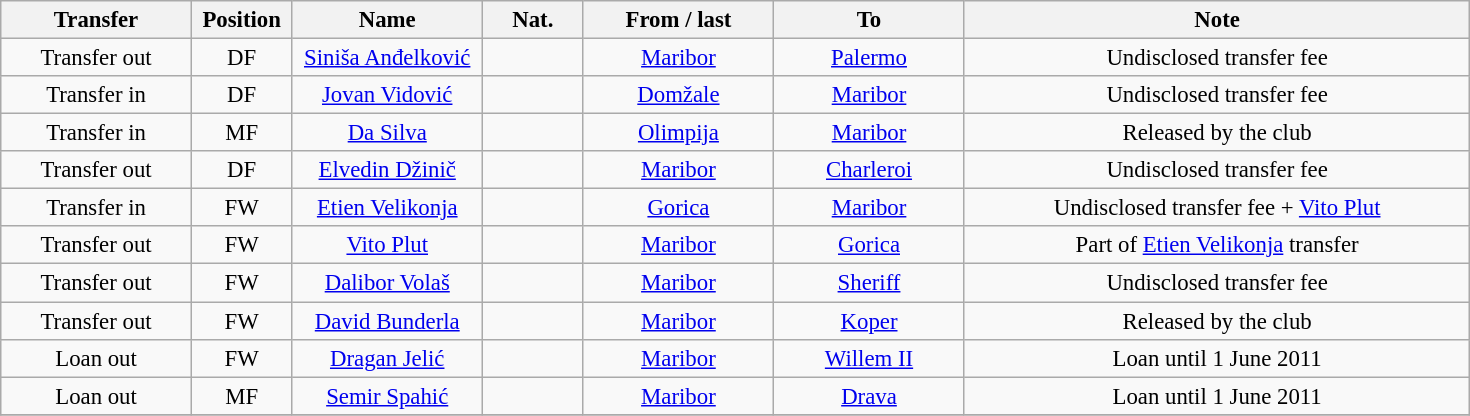<table class="wikitable" style="font-size:95%; text-align: center;">
<tr>
<th width="120">Transfer</th>
<th width="60">Position</th>
<th width="120">Name</th>
<th width="60">Nat.</th>
<th width="120">From / last</th>
<th width="120">To</th>
<th width="330">Note</th>
</tr>
<tr>
<td>Transfer out</td>
<td>DF</td>
<td><a href='#'>Siniša Anđelković</a></td>
<td></td>
<td><a href='#'>Maribor</a></td>
<td><a href='#'>Palermo</a></td>
<td>Undisclosed transfer fee</td>
</tr>
<tr>
<td>Transfer in</td>
<td>DF</td>
<td><a href='#'>Jovan Vidović</a></td>
<td></td>
<td><a href='#'>Domžale</a></td>
<td><a href='#'>Maribor</a></td>
<td>Undisclosed transfer fee</td>
</tr>
<tr>
<td>Transfer in</td>
<td>MF</td>
<td><a href='#'>Da Silva</a></td>
<td></td>
<td><a href='#'>Olimpija</a></td>
<td><a href='#'>Maribor</a></td>
<td>Released by the club</td>
</tr>
<tr>
<td>Transfer out</td>
<td>DF</td>
<td><a href='#'>Elvedin Džinič</a></td>
<td></td>
<td><a href='#'>Maribor</a></td>
<td><a href='#'>Charleroi</a></td>
<td>Undisclosed transfer fee</td>
</tr>
<tr>
<td>Transfer in</td>
<td>FW</td>
<td><a href='#'>Etien Velikonja</a></td>
<td></td>
<td><a href='#'>Gorica</a></td>
<td><a href='#'>Maribor</a></td>
<td>Undisclosed transfer fee + <a href='#'>Vito Plut</a></td>
</tr>
<tr>
<td>Transfer out</td>
<td>FW</td>
<td><a href='#'>Vito Plut</a></td>
<td></td>
<td><a href='#'>Maribor</a></td>
<td><a href='#'>Gorica</a></td>
<td>Part of <a href='#'>Etien Velikonja</a> transfer</td>
</tr>
<tr>
<td>Transfer out</td>
<td>FW</td>
<td><a href='#'>Dalibor Volaš</a></td>
<td></td>
<td><a href='#'>Maribor</a></td>
<td><a href='#'>Sheriff</a></td>
<td>Undisclosed transfer fee</td>
</tr>
<tr>
<td>Transfer out</td>
<td>FW</td>
<td><a href='#'>David Bunderla</a></td>
<td></td>
<td><a href='#'>Maribor</a></td>
<td><a href='#'>Koper</a></td>
<td>Released by the club</td>
</tr>
<tr>
<td>Loan out</td>
<td>FW</td>
<td><a href='#'>Dragan Jelić</a></td>
<td></td>
<td><a href='#'>Maribor</a></td>
<td><a href='#'>Willem II</a></td>
<td>Loan until 1 June 2011</td>
</tr>
<tr>
<td>Loan out</td>
<td>MF</td>
<td><a href='#'>Semir Spahić</a></td>
<td></td>
<td><a href='#'>Maribor</a></td>
<td><a href='#'>Drava</a></td>
<td>Loan until 1 June 2011</td>
</tr>
<tr>
</tr>
</table>
